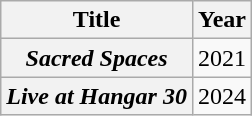<table class="wikitable plainrowheaders">
<tr>
<th>Title</th>
<th>Year</th>
</tr>
<tr>
<th scope="row"><em>Sacred Spaces</em></th>
<td>2021</td>
</tr>
<tr>
<th scope="row"><em>Live at Hangar 30</em></th>
<td>2024</td>
</tr>
</table>
